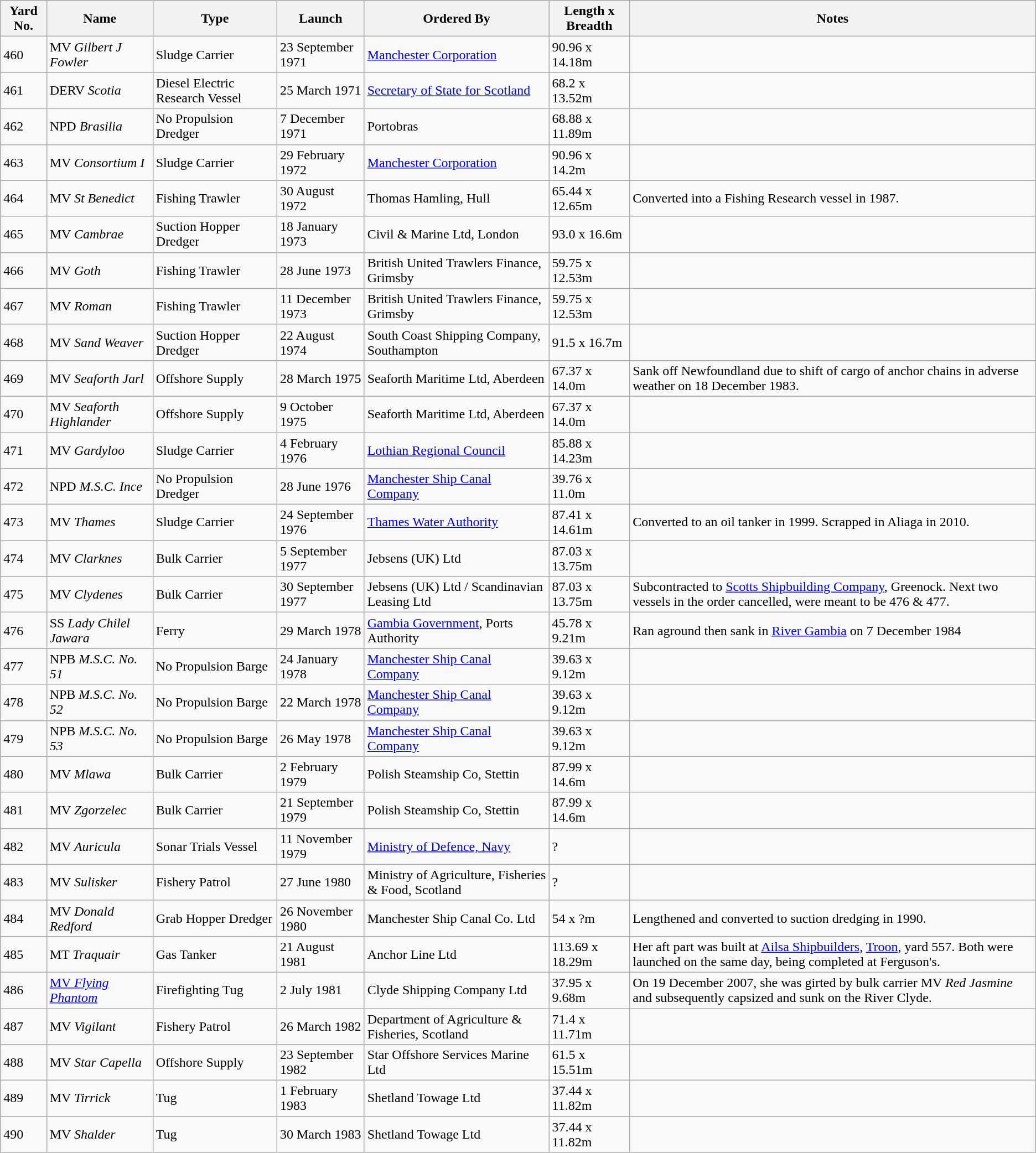<table class="wikitable sortable">
<tr>
<th>Yard No.</th>
<th>Name</th>
<th>Type</th>
<th>Launch</th>
<th>Ordered By</th>
<th>Length x Breadth</th>
<th>Notes</th>
</tr>
<tr>
<td>460</td>
<td>MV <em>Gilbert J Fowler</em></td>
<td>Sludge Carrier</td>
<td>23 September 1971</td>
<td><a href='#'>Manchester Corporation</a></td>
<td>90.96 x 14.18m</td>
<td></td>
</tr>
<tr>
<td>461</td>
<td>DERV <em>Scotia</em></td>
<td>Diesel Electric Research Vessel</td>
<td>25 March 1971</td>
<td><a href='#'>Secretary of State for Scotland</a></td>
<td>68.2 x 13.52m</td>
<td></td>
</tr>
<tr>
<td>462</td>
<td>NPD <em>Brasilia</em></td>
<td>No Propulsion Dredger</td>
<td>7 December 1971</td>
<td>Portobras</td>
<td>68.88 x 11.89m</td>
<td></td>
</tr>
<tr>
<td>463</td>
<td>MV <em>Consortium I</em></td>
<td>Sludge Carrier</td>
<td>29 February 1972</td>
<td><a href='#'>Manchester Corporation</a></td>
<td>90.96 x 14.2m</td>
<td></td>
</tr>
<tr>
<td>464</td>
<td>MV <em>St Benedict</em></td>
<td>Fishing Trawler</td>
<td>30 August 1972</td>
<td>Thomas Hamling, Hull</td>
<td>65.44 x 12.65m</td>
<td>Converted into a Fishing Research vessel in 1987.</td>
</tr>
<tr>
<td>465</td>
<td>MV <em>Cambrae</em></td>
<td>Suction Hopper Dredger</td>
<td>18 January 1973</td>
<td>Civil & Marine Ltd, London</td>
<td>93.0 x 16.6m</td>
<td></td>
</tr>
<tr>
<td>466</td>
<td>MV <em>Goth</em></td>
<td>Fishing Trawler</td>
<td>28 June 1973</td>
<td>British United Trawlers Finance, Grimsby</td>
<td>59.75 x 12.53m</td>
<td></td>
</tr>
<tr>
<td>467</td>
<td>MV <em>Roman</em></td>
<td>Fishing Trawler</td>
<td>11 December 1973</td>
<td>British United Trawlers Finance, Grimsby</td>
<td>59.75 x 12.53m</td>
<td></td>
</tr>
<tr>
<td>468</td>
<td>MV <em>Sand Weaver</em></td>
<td>Suction Hopper Dredger</td>
<td>22 August 1974</td>
<td>South Coast Shipping Company, Southampton</td>
<td>91.5 x 16.7m</td>
<td></td>
</tr>
<tr>
<td>469</td>
<td>MV <em>Seaforth Jarl</em></td>
<td>Offshore Supply</td>
<td>28 March 1975</td>
<td>Seaforth Maritime Ltd, Aberdeen</td>
<td>67.37 x 14.0m</td>
<td>Sank off Newfoundland due to shift of cargo of anchor chains in adverse weather on 18 December 1983.</td>
</tr>
<tr>
<td>470</td>
<td>MV <em>Seaforth Highlander</em></td>
<td>Offshore Supply</td>
<td>9 October 1975</td>
<td>Seaforth Maritime Ltd, Aberdeen</td>
<td>67.37 x 14.0m</td>
<td></td>
</tr>
<tr>
<td>471</td>
<td>MV <em>Gardyloo</em></td>
<td>Sludge Carrier</td>
<td>4 February 1976</td>
<td><a href='#'>Lothian Regional Council</a></td>
<td>85.88 x 14.23m</td>
<td></td>
</tr>
<tr>
<td>472</td>
<td>NPD <em>M.S.C. Ince</em></td>
<td>No Propulsion Dredger</td>
<td>28 June 1976</td>
<td><a href='#'>Manchester Ship Canal Company</a></td>
<td>39.76 x 11.0m</td>
<td></td>
</tr>
<tr>
<td>473</td>
<td>MV <em>Thames</em></td>
<td>Sludge Carrier</td>
<td>24 September 1976</td>
<td><a href='#'>Thames Water Authority</a></td>
<td>87.41 x 14.61m</td>
<td>Converted to an oil tanker in 1999. Scrapped in Aliaga in 2010.</td>
</tr>
<tr>
<td>474</td>
<td>MV <em>Clarknes</em></td>
<td>Bulk Carrier</td>
<td>5 September 1977</td>
<td>Jebsens (UK) Ltd</td>
<td>87.03 x 13.75m</td>
<td></td>
</tr>
<tr>
<td>475</td>
<td>MV <em>Clydenes</em></td>
<td>Bulk Carrier</td>
<td>30 September 1977</td>
<td>Jebsens (UK) Ltd / Scandinavian Leasing Ltd</td>
<td>87.03 x 13.75m</td>
<td>Subcontracted to <a href='#'>Scotts Shipbuilding Company</a>, Greenock. Next two vessels in the order cancelled, were meant to be 476 & 477.</td>
</tr>
<tr>
<td>476</td>
<td>SS <em>Lady Chilel Jawara</em></td>
<td>Ferry</td>
<td>29 March 1978</td>
<td><a href='#'>Gambia Government</a>, Ports Authority</td>
<td>45.78 x 9.21m</td>
<td>Ran aground then sank in <a href='#'>River Gambia</a> on 7 December 1984</td>
</tr>
<tr>
<td>477</td>
<td>NPB <em>M.S.C. No. 51</em></td>
<td>No Propulsion Barge</td>
<td>24 January 1978</td>
<td><a href='#'>Manchester Ship Canal Company</a></td>
<td>39.63 x 9.12m</td>
<td></td>
</tr>
<tr>
<td>478</td>
<td>NPB <em>M.S.C. No. 52</em></td>
<td>No Propulsion Barge</td>
<td>22 March 1978</td>
<td><a href='#'>Manchester Ship Canal Company</a></td>
<td>39.63 x 9.12m</td>
<td></td>
</tr>
<tr>
<td>479</td>
<td>NPB <em>M.S.C. No. 53</em></td>
<td>No Propulsion Barge</td>
<td>26 May 1978</td>
<td><a href='#'>Manchester Ship Canal Company</a></td>
<td>39.63 x 9.12m</td>
<td></td>
</tr>
<tr>
<td>480</td>
<td>MV <em>Mlawa</em></td>
<td>Bulk Carrier</td>
<td>2 February 1979</td>
<td>Polish Steamship Co, Stettin</td>
<td>87.99 x 14.6m</td>
<td></td>
</tr>
<tr>
<td>481</td>
<td>MV <em>Zgorzelec</em></td>
<td>Bulk Carrier</td>
<td>21 September 1979</td>
<td>Polish Steamship Co, Stettin</td>
<td>87.99 x 14.6m</td>
<td></td>
</tr>
<tr>
<td>482</td>
<td>MV <em>Auricula</em></td>
<td>Sonar Trials Vessel</td>
<td>11 November 1979</td>
<td><a href='#'>Ministry of Defence, Navy</a></td>
<td>?</td>
<td></td>
</tr>
<tr>
<td>483</td>
<td>MV <em>Sulisker</em></td>
<td>Fishery Patrol</td>
<td>27 June 1980</td>
<td>Ministry of Agriculture, Fisheries & Food, Scotland</td>
<td>?</td>
<td></td>
</tr>
<tr>
<td>484</td>
<td>MV <em>Donald Redford</em></td>
<td>Grab Hopper Dredger</td>
<td>26 November 1980</td>
<td>Manchester Ship Canal Co. Ltd</td>
<td>54 x ?m</td>
<td>Lengthened and converted to suction dredging in 1990.</td>
</tr>
<tr>
<td>485</td>
<td>MT <em>Traquair</em></td>
<td>Gas Tanker</td>
<td>21 August 1981</td>
<td>Anchor Line Ltd</td>
<td>113.69 x 18.29m</td>
<td>Her aft part was built at <a href='#'>Ailsa Shipbuilders</a>, <a href='#'>Troon</a>, yard 557. Both were launched on the same day, being completed at Ferguson's.</td>
</tr>
<tr>
<td>486</td>
<td><a href='#'>MV <em>Flying Phantom</em></a></td>
<td>Firefighting Tug</td>
<td>2 July 1981</td>
<td>Clyde Shipping Company Ltd</td>
<td>37.95 x 9.68m</td>
<td>On 19 December 2007, she was girted by bulk carrier MV <em>Red Jasmine</em> and subsequently capsized and sunk on the River Clyde.</td>
</tr>
<tr>
<td>487</td>
<td>MV <em>Vigilant</em></td>
<td>Fishery Patrol</td>
<td>26 March 1982</td>
<td>Department of Agriculture & Fisheries, Scotland</td>
<td>71.4 x 11.71m</td>
<td></td>
</tr>
<tr>
<td>488</td>
<td>MV <em>Star Capella</em></td>
<td>Offshore Supply</td>
<td>23 September 1982</td>
<td>Star Offshore Services Marine Ltd</td>
<td>61.5 x 15.51m</td>
<td></td>
</tr>
<tr>
<td>489</td>
<td>MV <em>Tirrick</em></td>
<td>Tug</td>
<td>1 February 1983</td>
<td>Shetland Towage Ltd</td>
<td>37.44 x 11.82m</td>
<td></td>
</tr>
<tr>
<td>490</td>
<td>MV <em>Shalder</em></td>
<td>Tug</td>
<td>30 March 1983</td>
<td>Shetland Towage Ltd</td>
<td>37.44 x 11.82m</td>
<td></td>
</tr>
</table>
